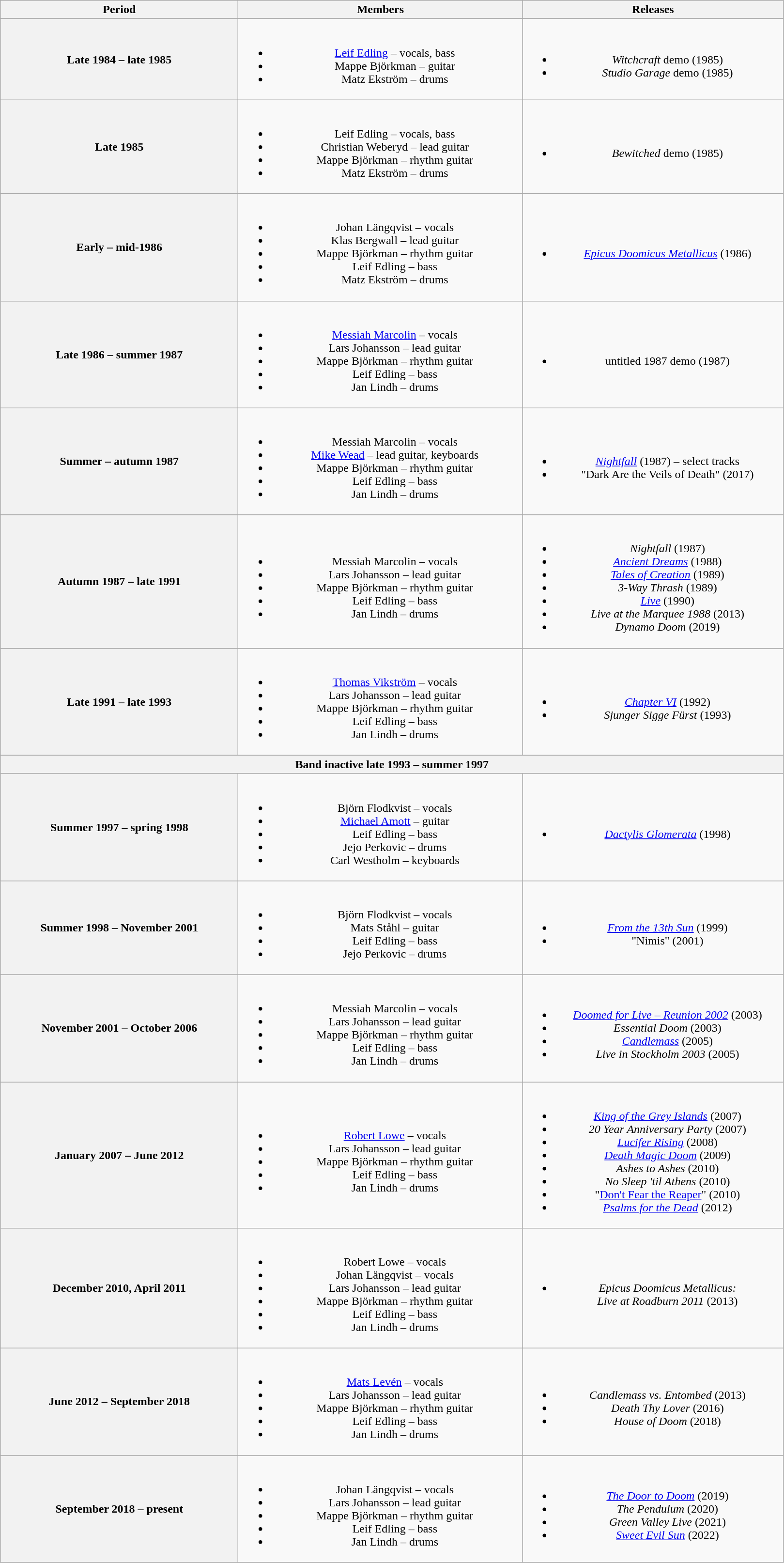<table class="wikitable plainrowheaders" style="text-align:center;">
<tr>
<th scope="col" style="width:20em;">Period</th>
<th scope="col" style="width:24em;">Members</th>
<th scope="col" style="width:22em;">Releases</th>
</tr>
<tr>
<th scope="col">Late 1984 – late 1985</th>
<td><br><ul><li><a href='#'>Leif Edling</a> – vocals, bass</li><li>Mappe Björkman – guitar</li><li>Matz Ekström – drums</li></ul></td>
<td><br><ul><li><em>Witchcraft</em> demo (1985)</li><li><em>Studio Garage</em> demo (1985)</li></ul></td>
</tr>
<tr>
<th scope="col">Late 1985</th>
<td><br><ul><li>Leif Edling – vocals, bass</li><li>Christian Weberyd – lead guitar</li><li>Mappe Björkman – rhythm guitar</li><li>Matz Ekström – drums</li></ul></td>
<td><br><ul><li><em>Bewitched</em> demo (1985)</li></ul></td>
</tr>
<tr>
<th scope="col">Early – mid-1986</th>
<td><br><ul><li>Johan Längqvist – vocals</li><li>Klas Bergwall – lead guitar</li><li>Mappe Björkman – rhythm guitar</li><li>Leif Edling – bass</li><li>Matz Ekström – drums</li></ul></td>
<td><br><ul><li><em><a href='#'>Epicus Doomicus Metallicus</a></em> (1986)</li></ul></td>
</tr>
<tr>
<th scope="col">Late 1986 – summer 1987</th>
<td><br><ul><li><a href='#'>Messiah Marcolin</a> – vocals</li><li>Lars Johansson – lead guitar</li><li>Mappe Björkman – rhythm guitar</li><li>Leif Edling – bass</li><li>Jan Lindh – drums</li></ul></td>
<td><br><ul><li>untitled 1987 demo (1987)</li></ul></td>
</tr>
<tr>
<th scope="col">Summer – autumn 1987<br></th>
<td><br><ul><li>Messiah Marcolin – vocals</li><li><a href='#'>Mike Wead</a> – lead guitar, keyboards</li><li>Mappe Björkman – rhythm guitar</li><li>Leif Edling – bass</li><li>Jan Lindh – drums</li></ul></td>
<td><br><ul><li><em><a href='#'>Nightfall</a></em> (1987) – select tracks</li><li>"Dark Are the Veils of Death" (2017)</li></ul></td>
</tr>
<tr>
<th scope="col">Autumn 1987 – late 1991</th>
<td><br><ul><li>Messiah Marcolin – vocals</li><li>Lars Johansson – lead guitar</li><li>Mappe Björkman – rhythm guitar</li><li>Leif Edling – bass</li><li>Jan Lindh – drums</li></ul></td>
<td><br><ul><li><em>Nightfall</em> (1987)</li><li><em><a href='#'>Ancient Dreams</a></em> (1988)</li><li><em><a href='#'>Tales of Creation</a></em> (1989)</li><li><em>3-Way Thrash</em> (1989)</li><li><em><a href='#'>Live</a></em> (1990)</li><li><em>Live at the Marquee 1988</em> (2013)</li><li><em>Dynamo Doom</em> (2019)</li></ul></td>
</tr>
<tr>
<th scope="col">Late 1991 – late 1993</th>
<td><br><ul><li><a href='#'>Thomas Vikström</a> – vocals</li><li>Lars Johansson – lead guitar</li><li>Mappe Björkman – rhythm guitar</li><li>Leif Edling – bass</li><li>Jan Lindh – drums</li></ul></td>
<td><br><ul><li><em><a href='#'>Chapter VI</a></em> (1992)</li><li><em>Sjunger Sigge Fürst</em> (1993)</li></ul></td>
</tr>
<tr>
<th scope="col" colspan="3">Band inactive late 1993 – summer 1997</th>
</tr>
<tr>
<th scope="col">Summer 1997 – spring 1998</th>
<td><br><ul><li>Björn Flodkvist – vocals</li><li><a href='#'>Michael Amott</a> – guitar</li><li>Leif Edling – bass</li><li>Jejo Perkovic – drums</li><li>Carl Westholm – keyboards</li></ul></td>
<td><br><ul><li><em><a href='#'>Dactylis Glomerata</a></em> (1998)</li></ul></td>
</tr>
<tr>
<th scope="col">Summer 1998 – November 2001</th>
<td><br><ul><li>Björn Flodkvist – vocals</li><li>Mats Ståhl – guitar</li><li>Leif Edling – bass</li><li>Jejo Perkovic – drums</li></ul></td>
<td><br><ul><li><em><a href='#'>From the 13th Sun</a></em> (1999)</li><li>"Nimis" (2001)</li></ul></td>
</tr>
<tr>
<th scope="col">November 2001 – October 2006</th>
<td><br><ul><li>Messiah Marcolin – vocals</li><li>Lars Johansson – lead guitar</li><li>Mappe Björkman – rhythm guitar</li><li>Leif Edling – bass</li><li>Jan Lindh – drums</li></ul></td>
<td><br><ul><li><em><a href='#'>Doomed for Live – Reunion 2002</a></em> (2003)</li><li><em>Essential Doom</em> (2003) </li><li><em><a href='#'>Candlemass</a></em> (2005)</li><li><em>Live in Stockholm 2003</em> (2005)</li></ul></td>
</tr>
<tr>
<th scope="col">January 2007 – June 2012</th>
<td><br><ul><li><a href='#'>Robert Lowe</a> – vocals</li><li>Lars Johansson – lead guitar</li><li>Mappe Björkman – rhythm guitar</li><li>Leif Edling – bass</li><li>Jan Lindh – drums</li></ul></td>
<td><br><ul><li><em><a href='#'>King of the Grey Islands</a></em> (2007)</li><li><em>20 Year Anniversary Party</em> (2007)</li><li><em><a href='#'>Lucifer Rising</a></em> (2008)</li><li><em><a href='#'>Death Magic Doom</a></em> (2009)</li><li><em>Ashes to Ashes</em> (2010)</li><li><em>No Sleep 'til Athens</em> (2010)</li><li>"<a href='#'>Don't Fear the Reaper</a>" (2010)</li><li><em><a href='#'>Psalms for the Dead</a></em> (2012)</li></ul></td>
</tr>
<tr>
<th scope="col">December 2010, April 2011<br></th>
<td><br><ul><li>Robert Lowe – vocals</li><li>Johan Längqvist – vocals</li><li>Lars Johansson – lead guitar</li><li>Mappe Björkman – rhythm guitar</li><li>Leif Edling – bass</li><li>Jan Lindh – drums</li></ul></td>
<td><br><ul><li><em>Epicus Doomicus Metallicus:<br>Live at Roadburn 2011</em> (2013)</li></ul></td>
</tr>
<tr>
<th scope="col">June 2012 – September 2018</th>
<td><br><ul><li><a href='#'>Mats Levén</a> – vocals</li><li>Lars Johansson – lead guitar</li><li>Mappe Björkman – rhythm guitar</li><li>Leif Edling – bass</li><li>Jan Lindh – drums</li></ul></td>
<td><br><ul><li><em>Candlemass vs. Entombed</em> (2013)</li><li><em>Death Thy Lover</em> (2016)</li><li><em>House of Doom</em> (2018)</li></ul></td>
</tr>
<tr>
<th scope="col">September 2018 – present</th>
<td><br><ul><li>Johan Längqvist – vocals</li><li>Lars Johansson – lead guitar</li><li>Mappe Björkman – rhythm guitar</li><li>Leif Edling – bass</li><li>Jan Lindh – drums</li></ul></td>
<td><br><ul><li><em><a href='#'>The Door to Doom</a></em> (2019)</li><li><em>The Pendulum</em> (2020)</li><li><em>Green Valley Live</em> (2021)</li><li><em><a href='#'>Sweet Evil Sun</a></em> (2022)</li></ul></td>
</tr>
</table>
